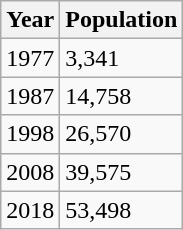<table class="wikitable">
<tr>
<th>Year</th>
<th>Population</th>
</tr>
<tr>
<td>1977</td>
<td>3,341</td>
</tr>
<tr>
<td>1987</td>
<td>14,758</td>
</tr>
<tr>
<td>1998</td>
<td>26,570</td>
</tr>
<tr>
<td>2008</td>
<td>39,575</td>
</tr>
<tr>
<td>2018</td>
<td>53,498</td>
</tr>
</table>
